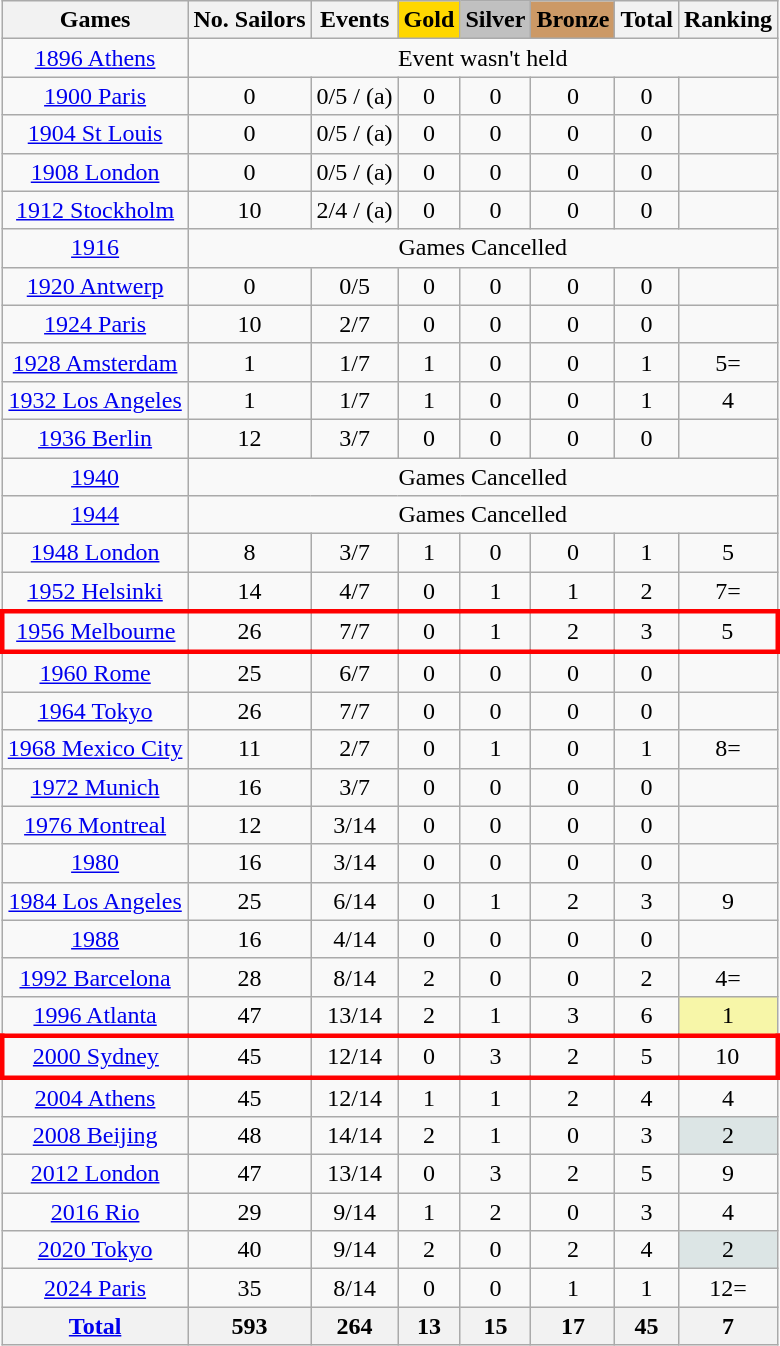<table class="wikitable sortable" style="text-align:center">
<tr>
<th>Games</th>
<th>No. Sailors</th>
<th>Events</th>
<th style="background-color:gold;">Gold</th>
<th style="background-color:silver;">Silver</th>
<th style="background-color:#c96;">Bronze</th>
<th>Total</th>
<th>Ranking</th>
</tr>
<tr>
<td><a href='#'>1896 Athens</a></td>
<td colspan=7>Event wasn't held</td>
</tr>
<tr>
<td><a href='#'>1900 Paris</a></td>
<td>0</td>
<td>0/5 / (a)</td>
<td>0</td>
<td>0</td>
<td>0</td>
<td>0</td>
<td></td>
</tr>
<tr>
<td><a href='#'>1904 St Louis</a></td>
<td>0</td>
<td>0/5 / (a)</td>
<td>0</td>
<td>0</td>
<td>0</td>
<td>0</td>
<td></td>
</tr>
<tr>
<td><a href='#'>1908 London</a></td>
<td>0</td>
<td>0/5 / (a)</td>
<td>0</td>
<td>0</td>
<td>0</td>
<td>0</td>
<td></td>
</tr>
<tr>
<td><a href='#'>1912 Stockholm</a></td>
<td>10</td>
<td>2/4 / (a)</td>
<td>0</td>
<td>0</td>
<td>0</td>
<td>0</td>
<td></td>
</tr>
<tr>
<td><a href='#'>1916</a></td>
<td colspan=7>Games Cancelled</td>
</tr>
<tr>
<td><a href='#'>1920 Antwerp</a></td>
<td>0</td>
<td>0/5</td>
<td>0</td>
<td>0</td>
<td>0</td>
<td>0</td>
<td></td>
</tr>
<tr>
<td><a href='#'>1924 Paris</a></td>
<td>10</td>
<td>2/7</td>
<td>0</td>
<td>0</td>
<td>0</td>
<td>0</td>
<td></td>
</tr>
<tr>
<td><a href='#'>1928 Amsterdam</a></td>
<td>1</td>
<td>1/7</td>
<td>1</td>
<td>0</td>
<td>0</td>
<td>1</td>
<td>5=</td>
</tr>
<tr>
<td><a href='#'>1932 Los Angeles</a></td>
<td>1</td>
<td>1/7</td>
<td>1</td>
<td>0</td>
<td>0</td>
<td>1</td>
<td>4</td>
</tr>
<tr>
<td><a href='#'>1936 Berlin</a></td>
<td>12</td>
<td>3/7</td>
<td>0</td>
<td>0</td>
<td>0</td>
<td>0</td>
<td></td>
</tr>
<tr>
<td><a href='#'>1940</a></td>
<td colspan=7>Games Cancelled</td>
</tr>
<tr>
<td><a href='#'>1944</a></td>
<td colspan=7>Games Cancelled</td>
</tr>
<tr>
<td><a href='#'>1948 London</a></td>
<td>8</td>
<td>3/7</td>
<td>1</td>
<td>0</td>
<td>0</td>
<td>1</td>
<td>5</td>
</tr>
<tr>
<td><a href='#'>1952 Helsinki</a></td>
<td>14</td>
<td>4/7</td>
<td>0</td>
<td>1</td>
<td>1</td>
<td>2</td>
<td>7=</td>
</tr>
<tr align=center style="border: 3px solid red">
<td><a href='#'>1956 Melbourne</a></td>
<td>26</td>
<td>7/7</td>
<td>0</td>
<td>1</td>
<td>2</td>
<td>3</td>
<td>5</td>
</tr>
<tr>
<td><a href='#'>1960 Rome</a></td>
<td>25</td>
<td>6/7</td>
<td>0</td>
<td>0</td>
<td>0</td>
<td>0</td>
<td></td>
</tr>
<tr>
<td><a href='#'>1964 Tokyo</a></td>
<td>26</td>
<td>7/7</td>
<td>0</td>
<td>0</td>
<td>0</td>
<td>0</td>
<td></td>
</tr>
<tr>
<td><a href='#'>1968 Mexico City</a></td>
<td>11</td>
<td>2/7</td>
<td>0</td>
<td>1</td>
<td>0</td>
<td>1</td>
<td>8=</td>
</tr>
<tr>
<td><a href='#'>1972 Munich</a></td>
<td>16</td>
<td>3/7</td>
<td>0</td>
<td>0</td>
<td>0</td>
<td>0</td>
<td></td>
</tr>
<tr>
<td><a href='#'>1976 Montreal</a></td>
<td>12</td>
<td>3/14</td>
<td>0</td>
<td>0</td>
<td>0</td>
<td>0</td>
<td></td>
</tr>
<tr>
<td><a href='#'>1980</a></td>
<td>16</td>
<td>3/14</td>
<td>0</td>
<td>0</td>
<td>0</td>
<td>0</td>
<td></td>
</tr>
<tr>
<td><a href='#'>1984 Los Angeles</a></td>
<td>25</td>
<td>6/14</td>
<td>0</td>
<td>1</td>
<td>2</td>
<td>3</td>
<td>9</td>
</tr>
<tr>
<td><a href='#'>1988</a></td>
<td>16</td>
<td>4/14</td>
<td>0</td>
<td>0</td>
<td>0</td>
<td>0</td>
<td></td>
</tr>
<tr>
<td><a href='#'>1992 Barcelona</a></td>
<td>28</td>
<td>8/14</td>
<td>2</td>
<td>0</td>
<td>0</td>
<td>2</td>
<td>4=</td>
</tr>
<tr>
<td><a href='#'>1996 Atlanta</a></td>
<td>47</td>
<td>13/14</td>
<td>2</td>
<td>1</td>
<td>3</td>
<td>6</td>
<td bgcolor=F7F6A8>1</td>
</tr>
<tr align=center style="border: 3px solid red">
<td><a href='#'>2000 Sydney</a></td>
<td>45</td>
<td>12/14</td>
<td>0</td>
<td>3</td>
<td>2</td>
<td>5</td>
<td>10</td>
</tr>
<tr>
<td><a href='#'>2004 Athens</a></td>
<td>45</td>
<td>12/14</td>
<td>1</td>
<td>1</td>
<td>2</td>
<td>4</td>
<td>4</td>
</tr>
<tr>
<td><a href='#'>2008 Beijing</a></td>
<td>48</td>
<td>14/14</td>
<td>2</td>
<td>1</td>
<td>0</td>
<td>3</td>
<td bgcolor=dce5e5>2</td>
</tr>
<tr>
<td><a href='#'>2012 London</a></td>
<td>47</td>
<td>13/14</td>
<td>0</td>
<td>3</td>
<td>2</td>
<td>5</td>
<td>9</td>
</tr>
<tr>
<td><a href='#'>2016 Rio</a></td>
<td>29</td>
<td>9/14</td>
<td>1</td>
<td>2</td>
<td>0</td>
<td>3</td>
<td>4</td>
</tr>
<tr>
<td><a href='#'>2020 Tokyo</a></td>
<td>40</td>
<td>9/14</td>
<td>2</td>
<td>0</td>
<td>2</td>
<td>4</td>
<td bgcolor=dce5e5>2</td>
</tr>
<tr>
<td><a href='#'>2024 Paris</a></td>
<td>35</td>
<td>8/14</td>
<td>0</td>
<td>0</td>
<td>1</td>
<td>1</td>
<td>12=</td>
</tr>
<tr>
<th><a href='#'>Total</a></th>
<th>593</th>
<th>264</th>
<th>13</th>
<th>15</th>
<th>17</th>
<th>45</th>
<th>7</th>
</tr>
</table>
